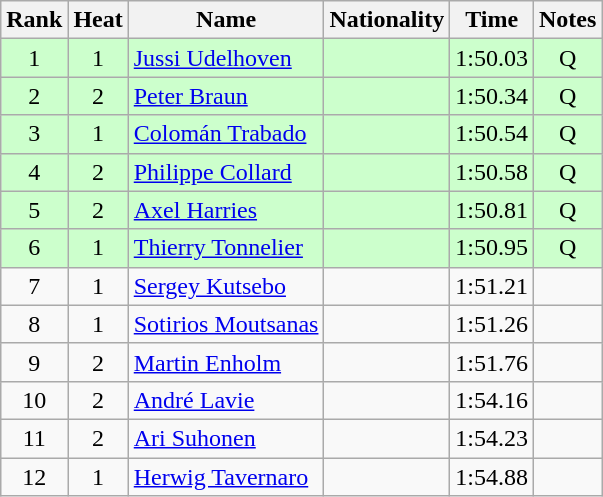<table class="wikitable sortable" style="text-align:center">
<tr>
<th>Rank</th>
<th>Heat</th>
<th>Name</th>
<th>Nationality</th>
<th>Time</th>
<th>Notes</th>
</tr>
<tr bgcolor=ccffcc>
<td>1</td>
<td>1</td>
<td align="left"><a href='#'>Jussi Udelhoven</a></td>
<td align=left></td>
<td>1:50.03</td>
<td>Q</td>
</tr>
<tr bgcolor=ccffcc>
<td>2</td>
<td>2</td>
<td align="left"><a href='#'>Peter Braun</a></td>
<td align=left></td>
<td>1:50.34</td>
<td>Q</td>
</tr>
<tr bgcolor=ccffcc>
<td>3</td>
<td>1</td>
<td align="left"><a href='#'>Colomán Trabado</a></td>
<td align=left></td>
<td>1:50.54</td>
<td>Q</td>
</tr>
<tr bgcolor=ccffcc>
<td>4</td>
<td>2</td>
<td align="left"><a href='#'>Philippe Collard</a></td>
<td align=left></td>
<td>1:50.58</td>
<td>Q</td>
</tr>
<tr bgcolor=ccffcc>
<td>5</td>
<td>2</td>
<td align="left"><a href='#'>Axel Harries</a></td>
<td align=left></td>
<td>1:50.81</td>
<td>Q</td>
</tr>
<tr bgcolor=ccffcc>
<td>6</td>
<td>1</td>
<td align="left"><a href='#'>Thierry Tonnelier</a></td>
<td align=left></td>
<td>1:50.95</td>
<td>Q</td>
</tr>
<tr>
<td>7</td>
<td>1</td>
<td align="left"><a href='#'>Sergey Kutsebo</a></td>
<td align=left></td>
<td>1:51.21</td>
<td></td>
</tr>
<tr>
<td>8</td>
<td>1</td>
<td align="left"><a href='#'>Sotirios Moutsanas</a></td>
<td align=left></td>
<td>1:51.26</td>
<td></td>
</tr>
<tr>
<td>9</td>
<td>2</td>
<td align="left"><a href='#'>Martin Enholm</a></td>
<td align=left></td>
<td>1:51.76</td>
<td></td>
</tr>
<tr>
<td>10</td>
<td>2</td>
<td align="left"><a href='#'>André Lavie</a></td>
<td align=left></td>
<td>1:54.16</td>
<td></td>
</tr>
<tr>
<td>11</td>
<td>2</td>
<td align="left"><a href='#'>Ari Suhonen</a></td>
<td align=left></td>
<td>1:54.23</td>
<td></td>
</tr>
<tr>
<td>12</td>
<td>1</td>
<td align="left"><a href='#'>Herwig Tavernaro</a></td>
<td align=left></td>
<td>1:54.88</td>
<td></td>
</tr>
</table>
